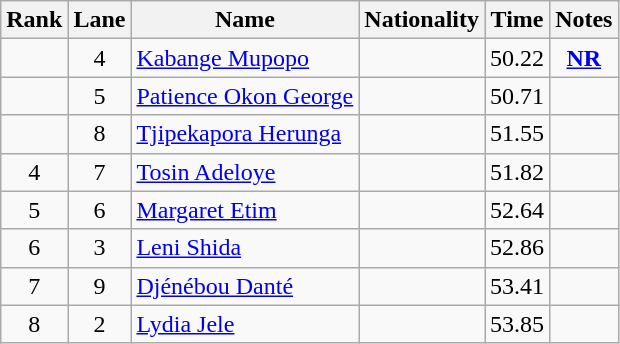<table class="wikitable sortable" style="text-align:center">
<tr>
<th>Rank</th>
<th>Lane</th>
<th>Name</th>
<th>Nationality</th>
<th>Time</th>
<th>Notes</th>
</tr>
<tr>
<td></td>
<td>4</td>
<td align=left><a href='#'>Kabange Mupopo</a></td>
<td align=left></td>
<td>50.22</td>
<td><strong><a href='#'>NR</a></strong></td>
</tr>
<tr>
<td></td>
<td>5</td>
<td align=left><a href='#'>Patience Okon George</a></td>
<td align=left></td>
<td>50.71</td>
<td></td>
</tr>
<tr>
<td></td>
<td>8</td>
<td align=left><a href='#'>Tjipekapora Herunga</a></td>
<td align=left></td>
<td>51.55</td>
<td></td>
</tr>
<tr>
<td>4</td>
<td>7</td>
<td align=left><a href='#'>Tosin Adeloye</a></td>
<td align=left></td>
<td>51.82</td>
<td></td>
</tr>
<tr>
<td>5</td>
<td>6</td>
<td align=left><a href='#'>Margaret Etim</a></td>
<td align=left></td>
<td>52.64</td>
<td></td>
</tr>
<tr>
<td>6</td>
<td>3</td>
<td align=left><a href='#'>Leni Shida</a></td>
<td align=left></td>
<td>52.86</td>
<td></td>
</tr>
<tr>
<td>7</td>
<td>9</td>
<td align=left><a href='#'>Djénébou Danté</a></td>
<td align=left></td>
<td>53.41</td>
<td></td>
</tr>
<tr>
<td>8</td>
<td>2</td>
<td align=left><a href='#'>Lydia Jele</a></td>
<td align=left></td>
<td>53.85</td>
<td></td>
</tr>
</table>
